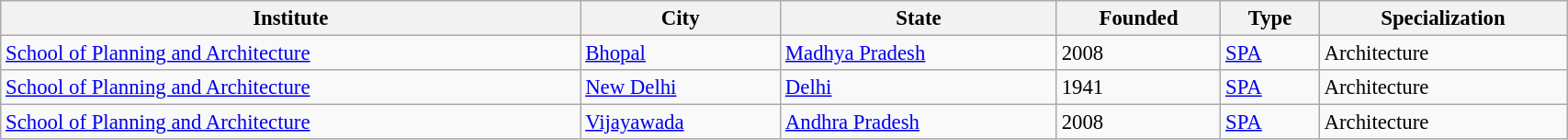<table class="wikitable sortable" style="width:90%; font-size:95%">
<tr align=center>
<th>Institute</th>
<th>City</th>
<th>State</th>
<th>Founded</th>
<th>Type</th>
<th>Specialization</th>
</tr>
<tr>
<td><a href='#'>School of Planning and Architecture</a></td>
<td><a href='#'>Bhopal</a></td>
<td><a href='#'>Madhya Pradesh</a></td>
<td>2008</td>
<td><a href='#'>SPA</a></td>
<td>Architecture</td>
</tr>
<tr>
<td><a href='#'>School of Planning and Architecture</a></td>
<td><a href='#'>New Delhi</a></td>
<td><a href='#'>Delhi</a></td>
<td>1941</td>
<td><a href='#'>SPA</a></td>
<td>Architecture</td>
</tr>
<tr>
<td><a href='#'>School of Planning and Architecture</a></td>
<td><a href='#'>Vijayawada</a></td>
<td><a href='#'>Andhra Pradesh</a></td>
<td>2008</td>
<td><a href='#'>SPA</a></td>
<td>Architecture</td>
</tr>
</table>
